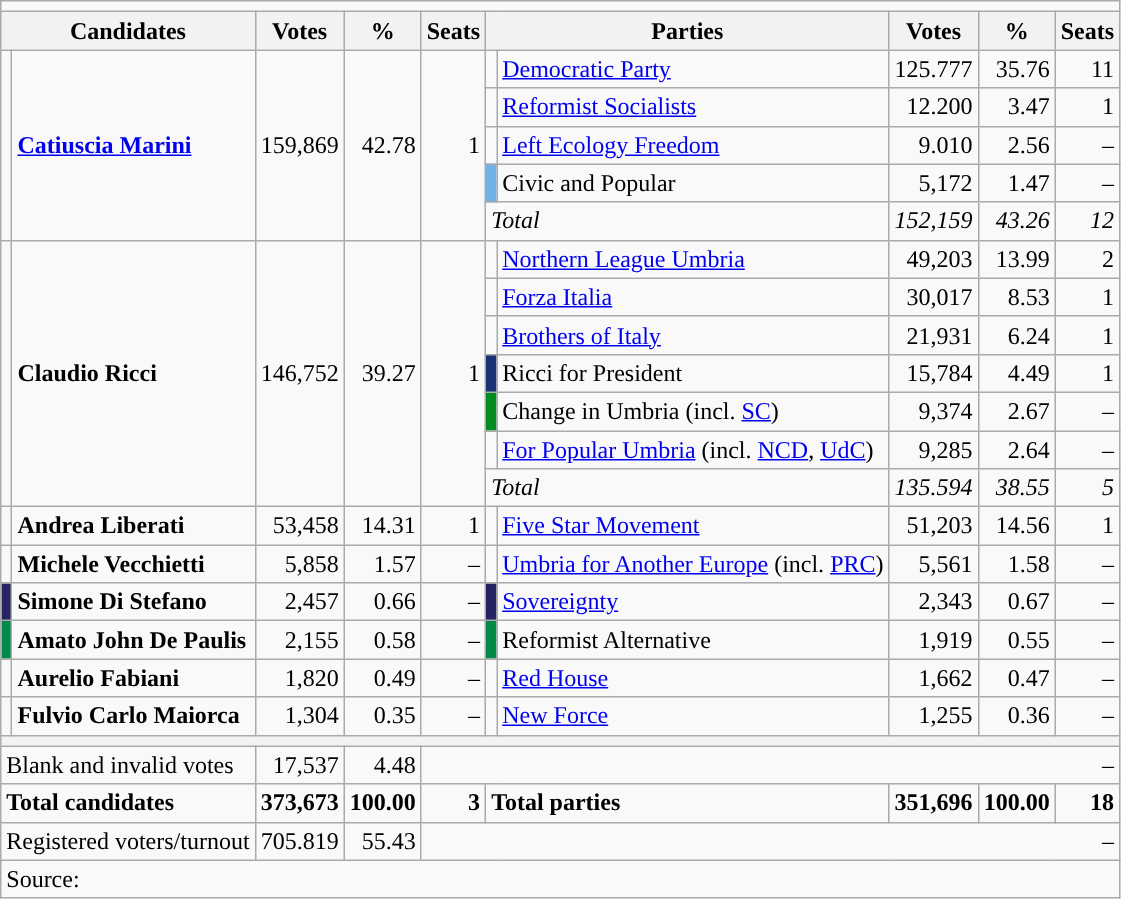<table class="wikitable">
<tr>
<td colspan="10"></td>
</tr>
<tr>
<th colspan="2">Candidates</th>
<th>Votes</th>
<th>%</th>
<th>Seats</th>
<th colspan="2">Parties</th>
<th>Votes</th>
<th>%</th>
<th>Seats</th>
</tr>
<tr>
<td rowspan="5"></td>
<td rowspan="5"><strong><a href='#'>Catiuscia Marini</a></strong></td>
<td rowspan="5" align="right">159,869</td>
<td rowspan="5" align="right">42.78</td>
<td rowspan="5" align="right">1</td>
<td></td>
<td><a href='#'>Democratic Party</a></td>
<td align="right">125.777</td>
<td align="right">35.76</td>
<td align="right">11</td>
</tr>
<tr>
<td></td>
<td><a href='#'>Reformist Socialists</a></td>
<td align="right">12.200</td>
<td align="right">3.47</td>
<td align="right">1</td>
</tr>
<tr>
<td></td>
<td><a href='#'>Left Ecology Freedom</a></td>
<td align="right">9.010</td>
<td align="right">2.56</td>
<td align="right">–</td>
</tr>
<tr>
<td bgcolor="#70B1E7"></td>
<td>Civic and Popular</td>
<td align="right">5,172</td>
<td align="right">1.47</td>
<td align="right">–</td>
</tr>
<tr>
<td colspan="2"><em>Total</em></td>
<td align="right"><em>152,159</em></td>
<td align="right"><em>43.26</em></td>
<td align="right"><em>12</em></td>
</tr>
<tr>
<td rowspan="7"></td>
<td rowspan="7"><strong>Claudio Ricci</strong></td>
<td rowspan="7" align="right">146,752</td>
<td rowspan="7" align="right">39.27</td>
<td rowspan="7" align="right">1</td>
<td></td>
<td><a href='#'>Northern League Umbria</a></td>
<td align="right">49,203</td>
<td align="right">13.99</td>
<td align="right">2</td>
</tr>
<tr>
<td></td>
<td><a href='#'>Forza Italia</a></td>
<td align="right">30,017</td>
<td align="right">8.53</td>
<td align="right">1</td>
</tr>
<tr>
<td></td>
<td><a href='#'>Brothers of Italy</a></td>
<td align="right">21,931</td>
<td align="right">6.24</td>
<td align="right">1</td>
</tr>
<tr>
<td bgcolor="#193275"></td>
<td>Ricci for President</td>
<td align="right">15,784</td>
<td align="right">4.49</td>
<td align="right">1</td>
</tr>
<tr>
<td bgcolor="#008C21"></td>
<td>Change in Umbria (incl. <a href='#'>SC</a>)</td>
<td align="right">9,374</td>
<td align="right">2.67</td>
<td align="right">–</td>
</tr>
<tr>
<td></td>
<td><a href='#'>For Popular Umbria</a> (incl. <a href='#'>NCD</a>, <a href='#'>UdC</a>)</td>
<td align="right">9,285</td>
<td align="right">2.64</td>
<td align="right">–</td>
</tr>
<tr>
<td colspan="2"><em>Total</em></td>
<td align="right"><em>135.594</em></td>
<td align="right"><em>38.55</em></td>
<td align="right"><em>5</em></td>
</tr>
<tr>
<td></td>
<td><strong>Andrea Liberati</strong></td>
<td align="right">53,458</td>
<td align="right">14.31</td>
<td align="right">1</td>
<td></td>
<td><a href='#'>Five Star Movement</a></td>
<td align="right">51,203</td>
<td align="right">14.56</td>
<td align="right">1</td>
</tr>
<tr>
<td></td>
<td><strong>Michele Vecchietti</strong></td>
<td align="right">5,858</td>
<td align="right">1.57</td>
<td align="right">–</td>
<td></td>
<td><a href='#'>Umbria for Another Europe</a> (incl. <a href='#'>PRC</a>)</td>
<td align="right">5,561</td>
<td align="right">1.58</td>
<td align="right">–</td>
</tr>
<tr>
<td bgcolor="#272360"></td>
<td><strong>Simone Di Stefano</strong></td>
<td align="right">2,457</td>
<td align="right">0.66</td>
<td align="right">–</td>
<td bgcolor="#272360"></td>
<td><a href='#'>Sovereignty</a></td>
<td align="right">2,343</td>
<td align="right">0.67</td>
<td align="right">–</td>
</tr>
<tr>
<td bgcolor="#008949"></td>
<td><strong>Amato John De Paulis</strong></td>
<td align="right">2,155</td>
<td align="right">0.58</td>
<td align="right">–</td>
<td bgcolor="#008949"></td>
<td>Reformist Alternative</td>
<td align="right">1,919</td>
<td align="right">0.55</td>
<td align="right">–</td>
</tr>
<tr>
<td></td>
<td><strong>Aurelio Fabiani</strong></td>
<td align="right">1,820</td>
<td align="right">0.49</td>
<td align="right">–</td>
<td></td>
<td><a href='#'>Red House</a></td>
<td align="right">1,662</td>
<td align="right">0.47</td>
<td align="right">–</td>
</tr>
<tr>
<td></td>
<td><strong>Fulvio Carlo Maiorca</strong></td>
<td align="right">1,304</td>
<td align="right">0.35</td>
<td align="right">–</td>
<td></td>
<td><a href='#'>New Force</a></td>
<td align="right">1,255</td>
<td align="right">0.36</td>
<td align="right">–</td>
</tr>
<tr>
<th colspan="10"></th>
</tr>
<tr>
<td colspan="2">Blank and invalid votes</td>
<td align="right">17,537</td>
<td align="right">4.48</td>
<td colspan="6" align="right">–</td>
</tr>
<tr>
<td colspan="2"><strong>Total candidates</strong></td>
<td align="right"><strong>373,673</strong></td>
<td align="right"><strong>100.00</strong></td>
<td align="right"><strong>3</strong></td>
<td colspan="2"><strong>Total parties</strong></td>
<td align="right"><strong>351,696</strong></td>
<td align="right"><strong>100.00</strong></td>
<td align="right"><strong>18</strong></td>
</tr>
<tr>
<td colspan="2">Registered voters/turnout</td>
<td align="right">705.819</td>
<td align="right">55.43</td>
<td colspan="6" align="right">–</td>
</tr>
<tr>
<td colspan="10">Source: </td>
</tr>
</table>
